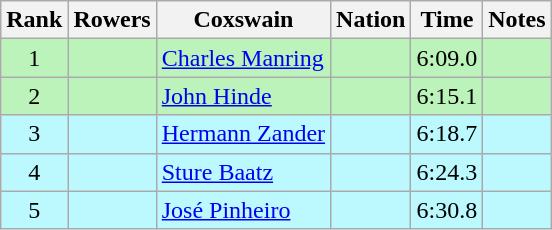<table class="wikitable sortable" style="text-align:center">
<tr>
<th>Rank</th>
<th>Rowers</th>
<th>Coxswain</th>
<th>Nation</th>
<th>Time</th>
<th>Notes</th>
</tr>
<tr bgcolor=bbf3bb>
<td>1</td>
<td></td>
<td align=left><a href='#'>Charles Manring</a></td>
<td align=left></td>
<td>6:09.0</td>
<td></td>
</tr>
<tr bgcolor=bbf3bb>
<td>2</td>
<td></td>
<td align=left><a href='#'>John Hinde</a></td>
<td align=left></td>
<td>6:15.1</td>
<td></td>
</tr>
<tr bgcolor=bbf9ff>
<td>3</td>
<td></td>
<td align=left><a href='#'>Hermann Zander</a></td>
<td align=left></td>
<td>6:18.7</td>
<td></td>
</tr>
<tr bgcolor=bbf9ff>
<td>4</td>
<td></td>
<td align=left><a href='#'>Sture Baatz</a></td>
<td align=left></td>
<td>6:24.3</td>
<td></td>
</tr>
<tr bgcolor=bbf9ff>
<td>5</td>
<td></td>
<td align=left><a href='#'>José Pinheiro</a></td>
<td align=left></td>
<td>6:30.8</td>
<td></td>
</tr>
</table>
